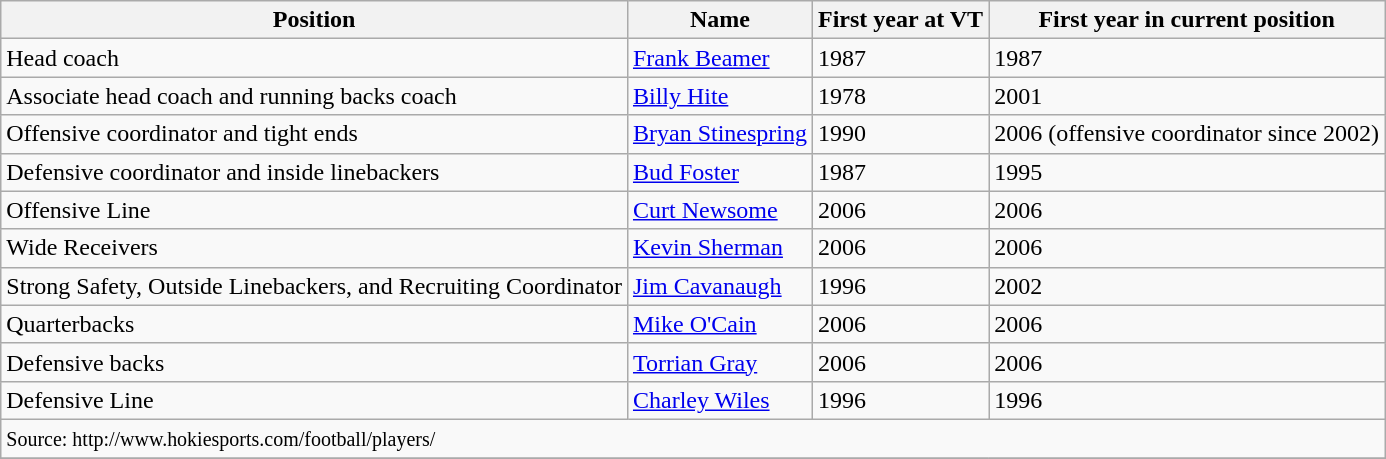<table class="wikitable">
<tr>
<th><strong>Position</strong></th>
<th><strong>Name</strong></th>
<th><strong>First year at VT</strong></th>
<th><strong>First year in current position</strong></th>
</tr>
<tr>
<td>Head coach</td>
<td><a href='#'>Frank Beamer</a></td>
<td>1987</td>
<td>1987</td>
</tr>
<tr>
<td>Associate head coach and running backs coach</td>
<td><a href='#'>Billy Hite</a></td>
<td>1978</td>
<td>2001</td>
</tr>
<tr>
<td>Offensive coordinator and tight ends</td>
<td><a href='#'>Bryan Stinespring</a></td>
<td>1990</td>
<td>2006 (offensive coordinator since 2002)</td>
</tr>
<tr>
<td>Defensive coordinator and inside linebackers</td>
<td><a href='#'>Bud Foster</a></td>
<td>1987</td>
<td>1995</td>
</tr>
<tr>
<td>Offensive Line</td>
<td><a href='#'>Curt Newsome</a></td>
<td>2006</td>
<td>2006</td>
</tr>
<tr>
<td>Wide Receivers</td>
<td><a href='#'>Kevin Sherman</a></td>
<td>2006</td>
<td>2006</td>
</tr>
<tr>
<td>Strong Safety, Outside Linebackers, and Recruiting Coordinator</td>
<td><a href='#'>Jim Cavanaugh</a></td>
<td>1996</td>
<td>2002</td>
</tr>
<tr>
<td>Quarterbacks</td>
<td><a href='#'>Mike O'Cain</a></td>
<td>2006</td>
<td>2006</td>
</tr>
<tr>
<td>Defensive backs</td>
<td><a href='#'>Torrian Gray</a></td>
<td>2006</td>
<td>2006</td>
</tr>
<tr>
<td>Defensive Line</td>
<td><a href='#'>Charley Wiles</a></td>
<td>1996</td>
<td>1996</td>
</tr>
<tr>
<td colspan=4><small>Source: http://www.hokiesports.com/football/players/</small></td>
</tr>
<tr>
</tr>
</table>
